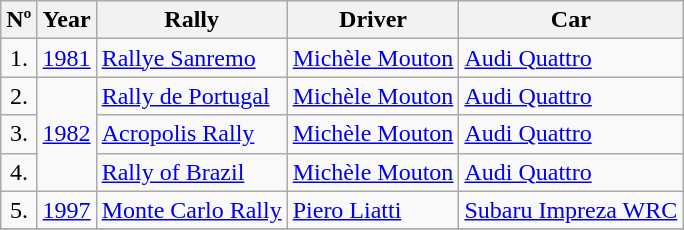<table class="wikitable">
<tr>
<th>Nº</th>
<th>Year</th>
<th>Rally</th>
<th>Driver</th>
<th>Car</th>
</tr>
<tr>
<td align="center">1.</td>
<td align="center"><a href='#'>1981</a></td>
<td> <a href='#'>Rallye Sanremo</a></td>
<td> <a href='#'>Michèle Mouton</a></td>
<td><a href='#'>Audi Quattro</a></td>
</tr>
<tr>
<td align="center">2.</td>
<td align="center" rowspan=3><a href='#'>1982</a></td>
<td> <a href='#'>Rally de Portugal</a></td>
<td> <a href='#'>Michèle Mouton</a></td>
<td><a href='#'>Audi Quattro</a></td>
</tr>
<tr>
<td align="center">3.</td>
<td> <a href='#'>Acropolis Rally</a></td>
<td> <a href='#'>Michèle Mouton</a></td>
<td><a href='#'>Audi Quattro</a></td>
</tr>
<tr>
<td align="center">4.</td>
<td> <a href='#'>Rally of Brazil</a></td>
<td> <a href='#'>Michèle Mouton</a></td>
<td><a href='#'>Audi Quattro</a></td>
</tr>
<tr>
<td align="center">5.</td>
<td align="center"><a href='#'>1997</a></td>
<td> <a href='#'>Monte Carlo Rally</a></td>
<td> <a href='#'>Piero Liatti</a></td>
<td><a href='#'>Subaru Impreza WRC</a></td>
</tr>
<tr>
</tr>
</table>
